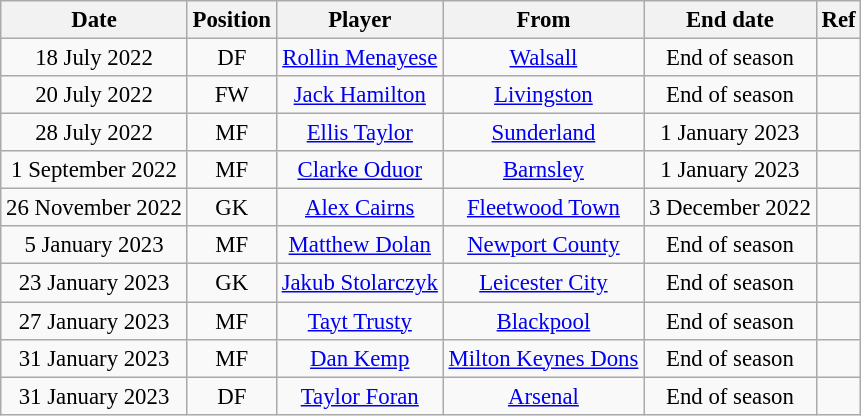<table class="wikitable" style="font-size: 95%; text-align: center;">
<tr>
<th>Date</th>
<th>Position</th>
<th>Player</th>
<th>From</th>
<th>End date</th>
<th>Ref</th>
</tr>
<tr>
<td>18 July 2022</td>
<td>DF</td>
<td><a href='#'>Rollin Menayese</a></td>
<td><a href='#'>Walsall</a></td>
<td>End of season</td>
<td></td>
</tr>
<tr>
<td>20 July 2022</td>
<td>FW</td>
<td><a href='#'>Jack Hamilton</a></td>
<td><a href='#'>Livingston</a></td>
<td>End of season</td>
<td></td>
</tr>
<tr>
<td>28 July 2022</td>
<td>MF</td>
<td><a href='#'>Ellis Taylor</a></td>
<td><a href='#'>Sunderland</a></td>
<td>1 January 2023 </td>
<td></td>
</tr>
<tr>
<td>1 September 2022</td>
<td>MF</td>
<td><a href='#'>Clarke Oduor</a></td>
<td><a href='#'>Barnsley</a></td>
<td>1 January 2023 </td>
<td></td>
</tr>
<tr>
<td>26 November 2022</td>
<td>GK</td>
<td><a href='#'>Alex Cairns</a></td>
<td><a href='#'>Fleetwood Town</a></td>
<td>3 December 2022</td>
<td></td>
</tr>
<tr>
<td>5 January 2023</td>
<td>MF</td>
<td><a href='#'>Matthew Dolan</a></td>
<td><a href='#'>Newport County</a></td>
<td>End of season</td>
<td></td>
</tr>
<tr>
<td>23 January 2023</td>
<td>GK</td>
<td><a href='#'>Jakub Stolarczyk</a></td>
<td><a href='#'>Leicester City</a></td>
<td>End of season</td>
<td></td>
</tr>
<tr>
<td>27 January 2023</td>
<td>MF</td>
<td><a href='#'>Tayt Trusty</a></td>
<td><a href='#'>Blackpool</a></td>
<td>End of season</td>
<td></td>
</tr>
<tr>
<td>31 January 2023</td>
<td>MF</td>
<td><a href='#'>Dan Kemp</a></td>
<td><a href='#'>Milton Keynes Dons</a></td>
<td>End of season</td>
<td></td>
</tr>
<tr>
<td>31 January 2023</td>
<td>DF</td>
<td><a href='#'>Taylor Foran</a></td>
<td><a href='#'>Arsenal</a></td>
<td>End of season</td>
<td></td>
</tr>
</table>
